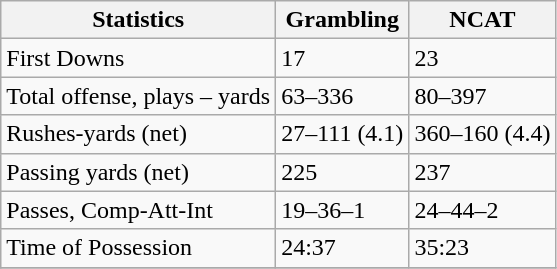<table class="wikitable">
<tr>
<th>Statistics</th>
<th style=>Grambling</th>
<th style=>NCAT</th>
</tr>
<tr>
<td>First Downs</td>
<td>17</td>
<td>23</td>
</tr>
<tr>
<td>Total offense, plays – yards</td>
<td>63–336</td>
<td>80–397</td>
</tr>
<tr>
<td>Rushes-yards (net)</td>
<td>27–111 (4.1)</td>
<td>360–160 (4.4)</td>
</tr>
<tr>
<td>Passing yards (net)</td>
<td>225</td>
<td>237</td>
</tr>
<tr>
<td>Passes, Comp-Att-Int</td>
<td>19–36–1</td>
<td>24–44–2</td>
</tr>
<tr>
<td>Time of Possession</td>
<td>24:37</td>
<td>35:23</td>
</tr>
<tr>
</tr>
</table>
